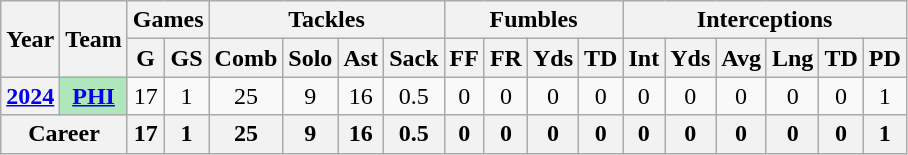<table class="wikitable" style="text-align: center;">
<tr>
<th rowspan="2">Year</th>
<th rowspan="2">Team</th>
<th colspan="2">Games</th>
<th colspan="4">Tackles</th>
<th colspan="4">Fumbles</th>
<th colspan="6">Interceptions</th>
</tr>
<tr>
<th>G</th>
<th>GS</th>
<th>Comb</th>
<th>Solo</th>
<th>Ast</th>
<th>Sack</th>
<th>FF</th>
<th>FR</th>
<th>Yds</th>
<th>TD</th>
<th>Int</th>
<th>Yds</th>
<th>Avg</th>
<th>Lng</th>
<th>TD</th>
<th>PD</th>
</tr>
<tr>
<th><a href='#'>2024</a></th>
<th style="background:#afe6ba;"><a href='#'>PHI</a></th>
<td>17</td>
<td>1</td>
<td>25</td>
<td>9</td>
<td>16</td>
<td>0.5</td>
<td>0</td>
<td>0</td>
<td>0</td>
<td>0</td>
<td>0</td>
<td>0</td>
<td>0</td>
<td>0</td>
<td>0</td>
<td>1</td>
</tr>
<tr>
<th colspan="2">Career</th>
<th>17</th>
<th>1</th>
<th>25</th>
<th>9</th>
<th>16</th>
<th>0.5</th>
<th>0</th>
<th>0</th>
<th>0</th>
<th>0</th>
<th>0</th>
<th>0</th>
<th>0</th>
<th>0</th>
<th>0</th>
<th>1</th>
</tr>
</table>
